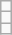<table class="wikitable" style="text-align:center;">
<tr>
<td></td>
</tr>
<tr>
<td></td>
</tr>
<tr>
<td></td>
</tr>
</table>
